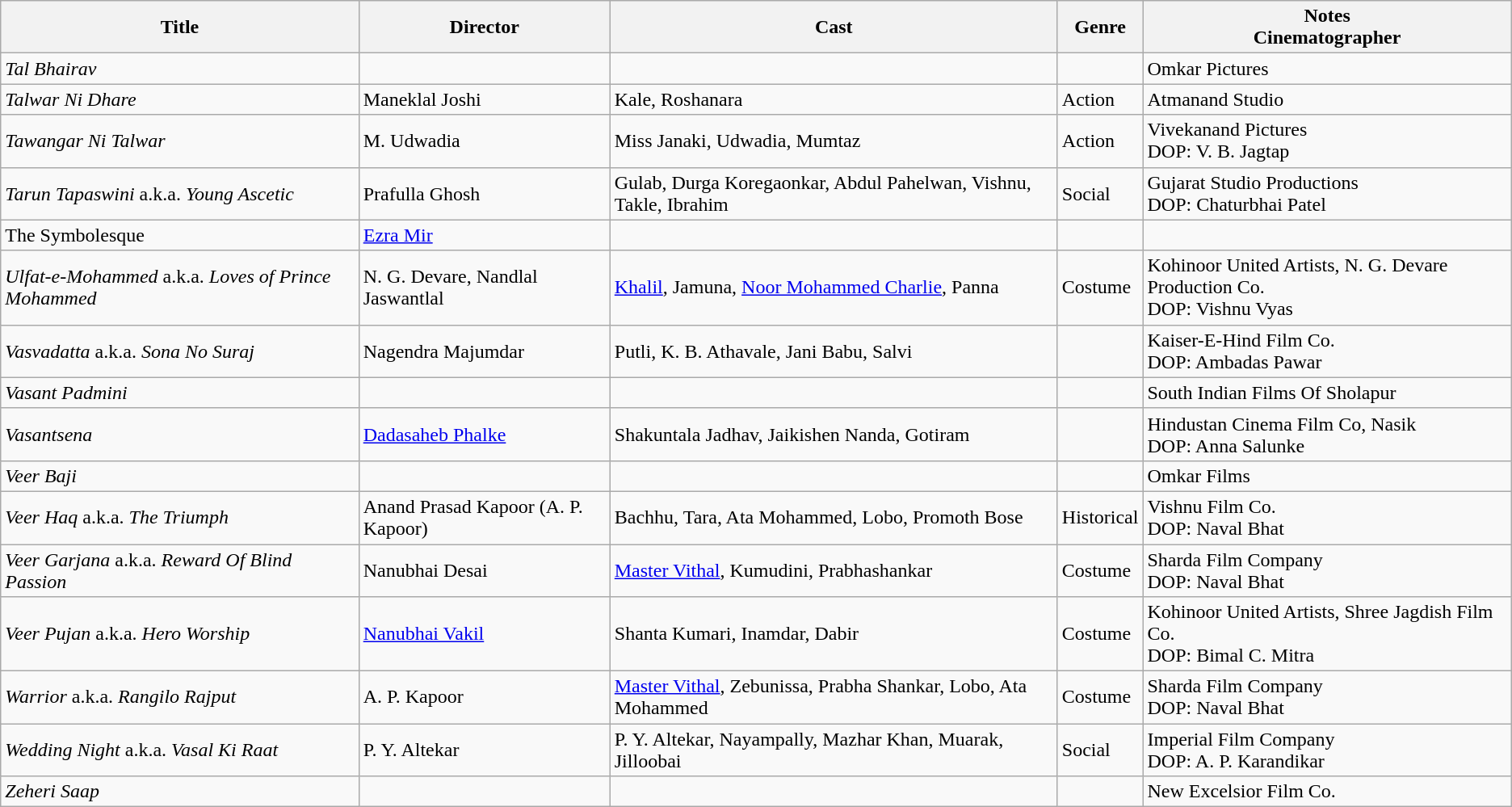<table class="wikitable">
<tr>
<th>Title</th>
<th>Director</th>
<th>Cast</th>
<th>Genre</th>
<th>Notes<br>Cinematographer</th>
</tr>
<tr>
<td><em>Tal Bhairav</em></td>
<td></td>
<td></td>
<td></td>
<td>Omkar Pictures</td>
</tr>
<tr>
<td><em>Talwar Ni Dhare</em></td>
<td>Maneklal Joshi</td>
<td>Kale, Roshanara</td>
<td>Action</td>
<td>Atmanand Studio</td>
</tr>
<tr>
<td><em>Tawangar Ni Talwar</em></td>
<td>M. Udwadia</td>
<td>Miss Janaki, Udwadia, Mumtaz</td>
<td>Action</td>
<td>Vivekanand Pictures<br>DOP: V. B. Jagtap</td>
</tr>
<tr>
<td><em>Tarun Tapaswini</em> a.k.a. <em>Young Ascetic</em></td>
<td>Prafulla Ghosh</td>
<td>Gulab, Durga Koregaonkar, Abdul Pahelwan, Vishnu, Takle, Ibrahim</td>
<td>Social</td>
<td>Gujarat Studio Productions<br>DOP: Chaturbhai Patel</td>
</tr>
<tr>
<td>The Symbolesque</td>
<td><a href='#'>Ezra Mir</a></td>
<td></td>
<td></td>
<td></td>
</tr>
<tr>
<td><em>Ulfat-e-Mohammed</em> a.k.a. <em>Loves of Prince Mohammed</em></td>
<td>N. G. Devare, Nandlal Jaswantlal</td>
<td><a href='#'>Khalil</a>, Jamuna, <a href='#'>Noor Mohammed Charlie</a>, Panna</td>
<td>Costume</td>
<td>Kohinoor United Artists, N. G. Devare Production Co. <br>DOP: Vishnu Vyas</td>
</tr>
<tr>
<td><em>Vasvadatta</em> a.k.a. <em>Sona No Suraj</em></td>
<td>Nagendra Majumdar</td>
<td>Putli, K. B. Athavale, Jani Babu, Salvi</td>
<td></td>
<td>Kaiser-E-Hind Film Co. <br>DOP: Ambadas Pawar</td>
</tr>
<tr>
<td><em>Vasant Padmini</em></td>
<td></td>
<td></td>
<td></td>
<td>South Indian Films Of Sholapur</td>
</tr>
<tr>
<td><em>Vasantsena</em></td>
<td><a href='#'>Dadasaheb Phalke</a></td>
<td>Shakuntala Jadhav, Jaikishen Nanda, Gotiram</td>
<td></td>
<td>Hindustan Cinema Film Co, Nasik<br>DOP: Anna Salunke</td>
</tr>
<tr>
<td><em>Veer Baji</em></td>
<td></td>
<td></td>
<td></td>
<td>Omkar Films</td>
</tr>
<tr>
<td><em>Veer Haq</em> a.k.a. <em>The Triumph</em></td>
<td>Anand Prasad Kapoor (A. P. Kapoor)</td>
<td>Bachhu, Tara, Ata Mohammed, Lobo, Promoth Bose</td>
<td>Historical</td>
<td>Vishnu Film Co. <br>DOP: Naval Bhat</td>
</tr>
<tr>
<td><em>Veer Garjana</em> a.k.a. <em>Reward Of Blind Passion</em></td>
<td>Nanubhai Desai</td>
<td><a href='#'>Master Vithal</a>, Kumudini, Prabhashankar</td>
<td>Costume</td>
<td>Sharda Film Company<br>DOP: Naval Bhat</td>
</tr>
<tr>
<td><em>Veer Pujan</em> a.k.a. <em>Hero Worship</em></td>
<td><a href='#'>Nanubhai Vakil</a></td>
<td>Shanta Kumari, Inamdar, Dabir</td>
<td>Costume</td>
<td>Kohinoor United Artists, Shree Jagdish Film Co. <br>DOP: Bimal C. Mitra</td>
</tr>
<tr>
<td><em>Warrior</em> a.k.a. <em>Rangilo Rajput</em></td>
<td>A. P. Kapoor</td>
<td><a href='#'>Master Vithal</a>, Zebunissa, Prabha Shankar, Lobo, Ata Mohammed</td>
<td>Costume</td>
<td>Sharda Film Company<br>DOP: Naval Bhat</td>
</tr>
<tr>
<td><em>Wedding Night</em> a.k.a. <em>Vasal Ki Raat</em></td>
<td>P. Y. Altekar</td>
<td>P. Y. Altekar, Nayampally, Mazhar Khan, Muarak, Jilloobai</td>
<td>Social</td>
<td>Imperial Film Company<br>DOP: A. P. Karandikar</td>
</tr>
<tr>
<td><em>Zeheri Saap</em></td>
<td></td>
<td></td>
<td></td>
<td>New Excelsior Film Co.</td>
</tr>
</table>
